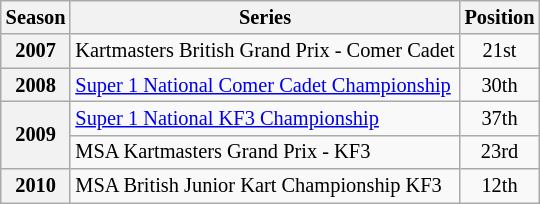<table class="wikitable" style="font-size: 85%; text-align:center">
<tr>
<th>Season</th>
<th>Series</th>
<th>Position</th>
</tr>
<tr>
<th>2007</th>
<td align="left">Kartmasters British Grand Prix - Comer Cadet</td>
<td>21st</td>
</tr>
<tr>
<th>2008</th>
<td align="left"><a href='#'>Super 1 National Comer Cadet Championship</a></td>
<td>30th</td>
</tr>
<tr>
<th rowspan="2">2009</th>
<td align="left"><a href='#'>Super 1 National KF3 Championship</a></td>
<td>37th</td>
</tr>
<tr>
<td align="left">MSA Kartmasters Grand Prix - KF3</td>
<td>23rd</td>
</tr>
<tr>
<th>2010</th>
<td align="left">MSA British Junior Kart Championship KF3</td>
<td>12th</td>
</tr>
</table>
